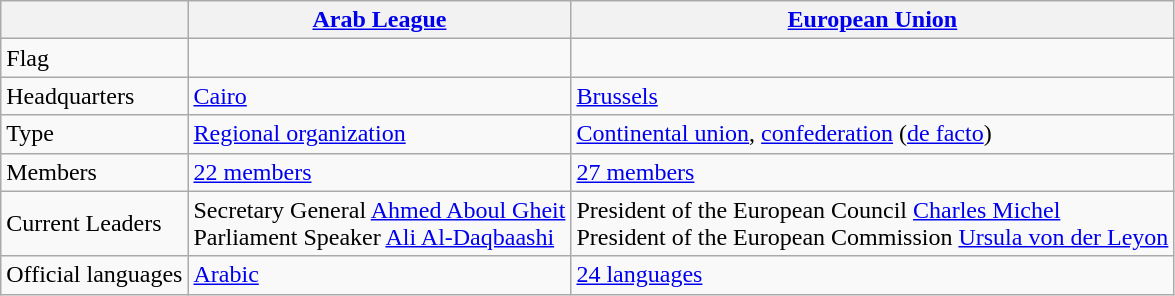<table class="wikitable">
<tr>
<th></th>
<th><a href='#'>Arab League</a></th>
<th><a href='#'>European Union</a></th>
</tr>
<tr>
<td>Flag</td>
<td></td>
<td></td>
</tr>
<tr>
<td>Headquarters</td>
<td><a href='#'>Cairo</a></td>
<td><a href='#'>Brussels</a></td>
</tr>
<tr>
<td>Type</td>
<td><a href='#'>Regional organization</a></td>
<td><a href='#'>Continental union</a>, <a href='#'>confederation</a> (<a href='#'>de facto</a>)</td>
</tr>
<tr>
<td>Members</td>
<td><a href='#'>22 members</a></td>
<td><a href='#'>27 members</a></td>
</tr>
<tr>
<td>Current Leaders</td>
<td>Secretary General <a href='#'>Ahmed Aboul Gheit</a><br>Parliament Speaker <a href='#'>Ali Al-Daqbaashi</a></td>
<td>President of the European Council <a href='#'>Charles Michel</a><br>President of the European Commission <a href='#'>Ursula von der Leyon</a></td>
</tr>
<tr>
<td>Official languages</td>
<td><a href='#'>Arabic</a></td>
<td><a href='#'>24 languages</a></td>
</tr>
</table>
